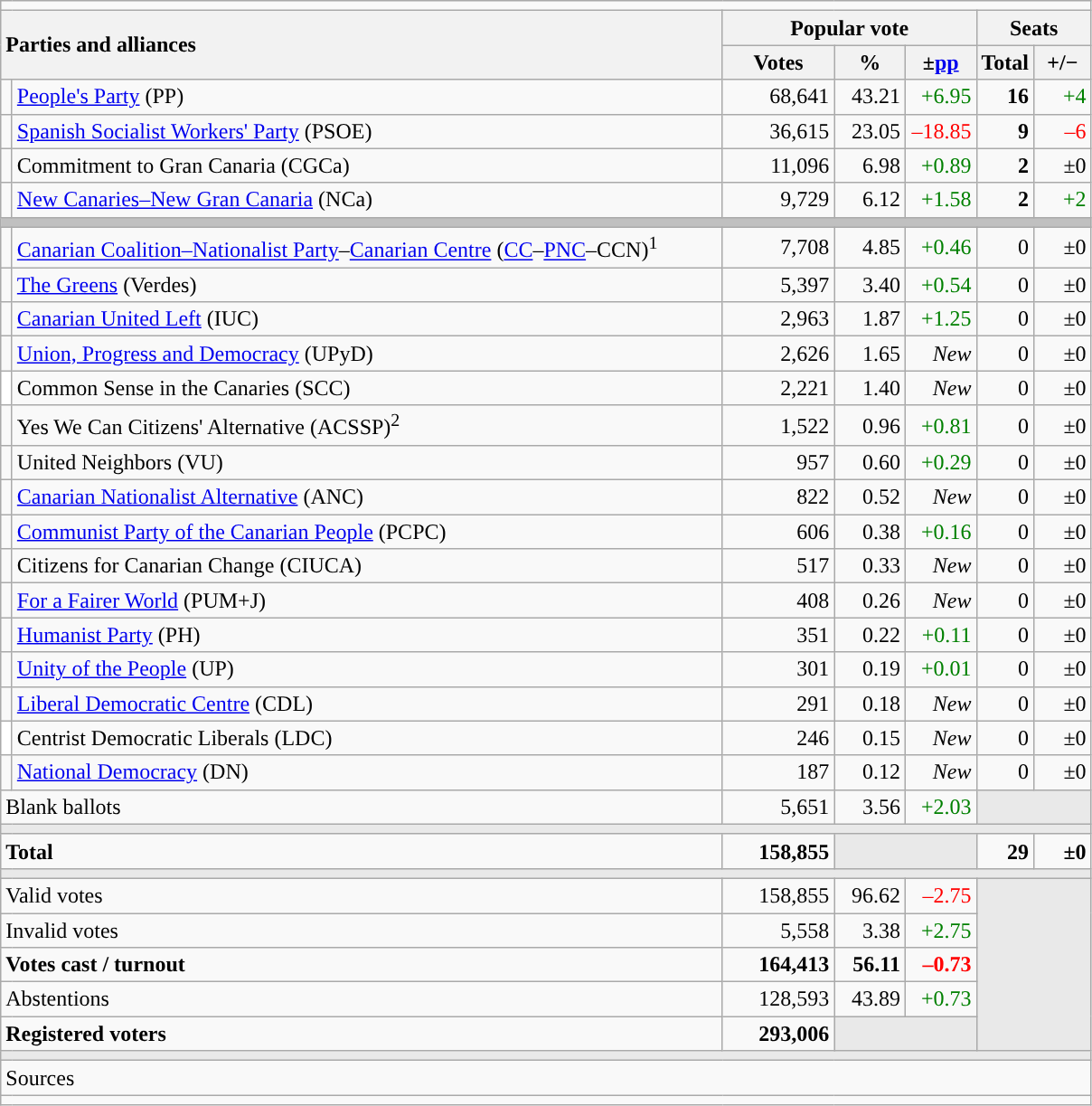<table class="wikitable" style="text-align:right;">
<tr>
<td colspan="7"></td>
</tr>
<tr>
<th style="text-align:left;" rowspan="2" colspan="2" width="525">Parties and alliances</th>
<th colspan="3">Popular vote</th>
<th colspan="2">Seats</th>
</tr>
<tr>
<th width="75">Votes</th>
<th width="45">%</th>
<th width="45">±<a href='#'>pp</a></th>
<th width="35">Total</th>
<th width="35">+/−</th>
</tr>
<tr>
<td width="1" style="color:inherit;background:"></td>
<td align="left"><a href='#'>People's Party</a> (PP)</td>
<td>68,641</td>
<td>43.21</td>
<td style="color:green;">+6.95</td>
<td><strong>16</strong></td>
<td style="color:green;">+4</td>
</tr>
<tr>
<td style="color:inherit;background:"></td>
<td align="left"><a href='#'>Spanish Socialist Workers' Party</a> (PSOE)</td>
<td>36,615</td>
<td>23.05</td>
<td style="color:red;">–18.85</td>
<td><strong>9</strong></td>
<td style="color:red;">–6</td>
</tr>
<tr>
<td style="color:inherit;background:"></td>
<td align="left">Commitment to Gran Canaria (CGCa)</td>
<td>11,096</td>
<td>6.98</td>
<td style="color:green;">+0.89</td>
<td><strong>2</strong></td>
<td>±0</td>
</tr>
<tr>
<td style="color:inherit;background:"></td>
<td align="left"><a href='#'>New Canaries–New Gran Canaria</a> (NCa)</td>
<td>9,729</td>
<td>6.12</td>
<td style="color:green;">+1.58</td>
<td><strong>2</strong></td>
<td style="color:green;">+2</td>
</tr>
<tr>
<td colspan="7" bgcolor="#C0C0C0"></td>
</tr>
<tr>
<td style="color:inherit;background:"></td>
<td align="left"><a href='#'>Canarian Coalition–Nationalist Party</a>–<a href='#'>Canarian Centre</a> (<a href='#'>CC</a>–<a href='#'>PNC</a>–CCN)<sup>1</sup></td>
<td>7,708</td>
<td>4.85</td>
<td style="color:green;">+0.46</td>
<td>0</td>
<td>±0</td>
</tr>
<tr>
<td style="color:inherit;background:"></td>
<td align="left"><a href='#'>The Greens</a> (Verdes)</td>
<td>5,397</td>
<td>3.40</td>
<td style="color:green;">+0.54</td>
<td>0</td>
<td>±0</td>
</tr>
<tr>
<td style="color:inherit;background:"></td>
<td align="left"><a href='#'>Canarian United Left</a> (IUC)</td>
<td>2,963</td>
<td>1.87</td>
<td style="color:green;">+1.25</td>
<td>0</td>
<td>±0</td>
</tr>
<tr>
<td style="color:inherit;background:"></td>
<td align="left"><a href='#'>Union, Progress and Democracy</a> (UPyD)</td>
<td>2,626</td>
<td>1.65</td>
<td><em>New</em></td>
<td>0</td>
<td>±0</td>
</tr>
<tr>
<td bgcolor="white"></td>
<td align="left">Common Sense in the Canaries (SCC)</td>
<td>2,221</td>
<td>1.40</td>
<td><em>New</em></td>
<td>0</td>
<td>±0</td>
</tr>
<tr>
<td style="color:inherit;background:"></td>
<td align="left">Yes We Can Citizens' Alternative (ACSSP)<sup>2</sup></td>
<td>1,522</td>
<td>0.96</td>
<td style="color:green;">+0.81</td>
<td>0</td>
<td>±0</td>
</tr>
<tr>
<td style="color:inherit;background:"></td>
<td align="left">United Neighbors (VU)</td>
<td>957</td>
<td>0.60</td>
<td style="color:green;">+0.29</td>
<td>0</td>
<td>±0</td>
</tr>
<tr>
<td style="color:inherit;background:"></td>
<td align="left"><a href='#'>Canarian Nationalist Alternative</a> (ANC)</td>
<td>822</td>
<td>0.52</td>
<td><em>New</em></td>
<td>0</td>
<td>±0</td>
</tr>
<tr>
<td style="color:inherit;background:"></td>
<td align="left"><a href='#'>Communist Party of the Canarian People</a> (PCPC)</td>
<td>606</td>
<td>0.38</td>
<td style="color:green;">+0.16</td>
<td>0</td>
<td>±0</td>
</tr>
<tr>
<td style="color:inherit;background:"></td>
<td align="left">Citizens for Canarian Change (CIUCA)</td>
<td>517</td>
<td>0.33</td>
<td><em>New</em></td>
<td>0</td>
<td>±0</td>
</tr>
<tr>
<td style="color:inherit;background:"></td>
<td align="left"><a href='#'>For a Fairer World</a> (PUM+J)</td>
<td>408</td>
<td>0.26</td>
<td><em>New</em></td>
<td>0</td>
<td>±0</td>
</tr>
<tr>
<td style="color:inherit;background:"></td>
<td align="left"><a href='#'>Humanist Party</a> (PH)</td>
<td>351</td>
<td>0.22</td>
<td style="color:green;">+0.11</td>
<td>0</td>
<td>±0</td>
</tr>
<tr>
<td style="color:inherit;background:"></td>
<td align="left"><a href='#'>Unity of the People</a> (UP)</td>
<td>301</td>
<td>0.19</td>
<td style="color:green;">+0.01</td>
<td>0</td>
<td>±0</td>
</tr>
<tr>
<td style="color:inherit;background:"></td>
<td align="left"><a href='#'>Liberal Democratic Centre</a> (CDL)</td>
<td>291</td>
<td>0.18</td>
<td><em>New</em></td>
<td>0</td>
<td>±0</td>
</tr>
<tr>
<td bgcolor="white"></td>
<td align="left">Centrist Democratic Liberals (LDC)</td>
<td>246</td>
<td>0.15</td>
<td><em>New</em></td>
<td>0</td>
<td>±0</td>
</tr>
<tr>
<td style="color:inherit;background:"></td>
<td align="left"><a href='#'>National Democracy</a> (DN)</td>
<td>187</td>
<td>0.12</td>
<td><em>New</em></td>
<td>0</td>
<td>±0</td>
</tr>
<tr>
<td align="left" colspan="2">Blank ballots</td>
<td>5,651</td>
<td>3.56</td>
<td style="color:green;">+2.03</td>
<td bgcolor="#E9E9E9" colspan="2"></td>
</tr>
<tr>
<td colspan="7" bgcolor="#E9E9E9"></td>
</tr>
<tr style="font-weight:bold;">
<td align="left" colspan="2">Total</td>
<td>158,855</td>
<td bgcolor="#E9E9E9" colspan="2"></td>
<td>29</td>
<td>±0</td>
</tr>
<tr>
<td colspan="7" bgcolor="#E9E9E9"></td>
</tr>
<tr>
<td align="left" colspan="2">Valid votes</td>
<td>158,855</td>
<td>96.62</td>
<td style="color:red;">–2.75</td>
<td bgcolor="#E9E9E9" colspan="2" rowspan="5"></td>
</tr>
<tr>
<td align="left" colspan="2">Invalid votes</td>
<td>5,558</td>
<td>3.38</td>
<td style="color:green;">+2.75</td>
</tr>
<tr style="font-weight:bold;">
<td align="left" colspan="2">Votes cast / turnout</td>
<td>164,413</td>
<td>56.11</td>
<td style="color:red;">–0.73</td>
</tr>
<tr>
<td align="left" colspan="2">Abstentions</td>
<td>128,593</td>
<td>43.89</td>
<td style="color:green;">+0.73</td>
</tr>
<tr style="font-weight:bold;">
<td align="left" colspan="2">Registered voters</td>
<td>293,006</td>
<td bgcolor="#E9E9E9" colspan="2"></td>
</tr>
<tr>
<td colspan="7" bgcolor="#E9E9E9"></td>
</tr>
<tr>
<td align="left" colspan="7">Sources</td>
</tr>
<tr>
<td colspan="7" style="text-align:left; max-width:790px;"></td>
</tr>
</table>
